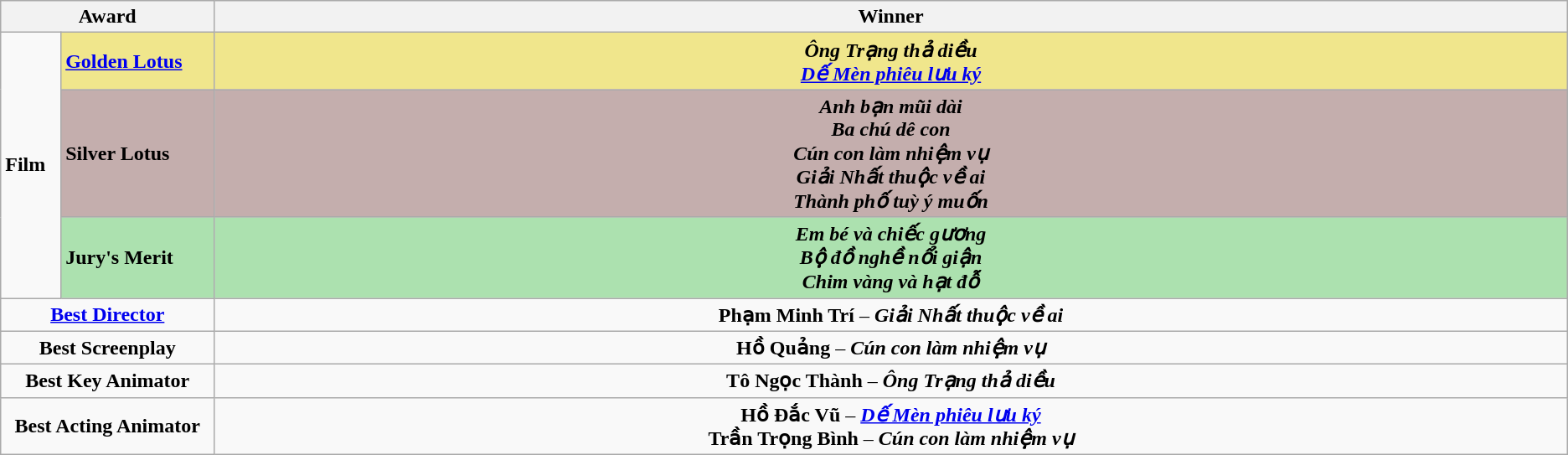<table class=wikitable>
<tr>
<th width="12%" colspan="2">Award</th>
<th width="76%">Winner</th>
</tr>
<tr>
<td rowspan="3"><strong>Film</strong></td>
<td style="background:#F0E68C"><strong><a href='#'>Golden Lotus</a></strong></td>
<td style="background:#F0E68C" align=center><strong><em>Ông Trạng thả diều</em></strong><br><strong><em><a href='#'>Dế Mèn phiêu lưu ký</a></em></strong></td>
</tr>
<tr>
<td style="background:#C4AEAD"><strong>Silver Lotus</strong></td>
<td style="background:#C4AEAD" align=center><strong><em>Anh bạn mũi dài</em></strong><br><strong><em>Ba chú dê con</em></strong><br><strong><em>Cún con làm nhiệm vụ</em></strong><br><strong><em>Giải Nhất thuộc về ai</em></strong><br><strong><em>Thành phố tuỳ ý muốn</em></strong></td>
</tr>
<tr>
<td style="background:#ACE1AF"><strong>Jury's Merit</strong></td>
<td style="background:#ACE1AF" align=center><strong><em>Em bé và chiếc gương</em></strong><br><strong><em>Bộ đồ nghề nổi giận</em></strong><br><strong><em>Chim vàng và hạt đỗ</em></strong></td>
</tr>
<tr>
<td colspan="2" align=center><strong><a href='#'>Best Director</a></strong></td>
<td align=center><strong>Phạm Minh Trí</strong> – <strong><em>Giải Nhất thuộc về ai</em></strong></td>
</tr>
<tr>
<td colspan="2" align=center><strong>Best Screenplay</strong></td>
<td align=center><strong>Hồ Quảng</strong> – <strong><em>Cún con làm nhiệm vụ</em></strong></td>
</tr>
<tr>
<td colspan="2" align=center><strong>Best Key Animator</strong></td>
<td align=center><strong>Tô Ngọc Thành</strong> – <strong><em>Ông Trạng thả diều</em></strong></td>
</tr>
<tr>
<td colspan="2" align=center><strong>Best Acting Animator</strong></td>
<td align=center><strong>Hồ Đắc Vũ</strong> – <strong><em><a href='#'>Dế Mèn phiêu lưu ký</a></em></strong><br><strong>Trần Trọng Bình</strong> – <strong><em>Cún con làm nhiệm vụ</em></strong></td>
</tr>
</table>
